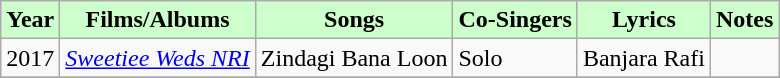<table class="wikitable sortable">
<tr>
<th style="background:#cfc; text-align:center;"><strong>Year</strong></th>
<th style="background:#cfc; text-align:center;"><strong>Films/Albums</strong></th>
<th style="background:#cfc; text-align:center;"><strong>Songs</strong></th>
<th style="background:#cfc; text-align:center;"><strong>Co-Singers</strong></th>
<th style="background:#cfc; text-align:center;"><strong>Lyrics</strong></th>
<th style="background:#cfc; text-align:center;"><strong>Notes</strong></th>
</tr>
<tr>
<td>2017</td>
<td><em><a href='#'>Sweetiee Weds NRI</a></em></td>
<td>Zindagi Bana Loon</td>
<td>Solo</td>
<td>Banjara Rafi</td>
<td></td>
</tr>
<tr>
</tr>
</table>
